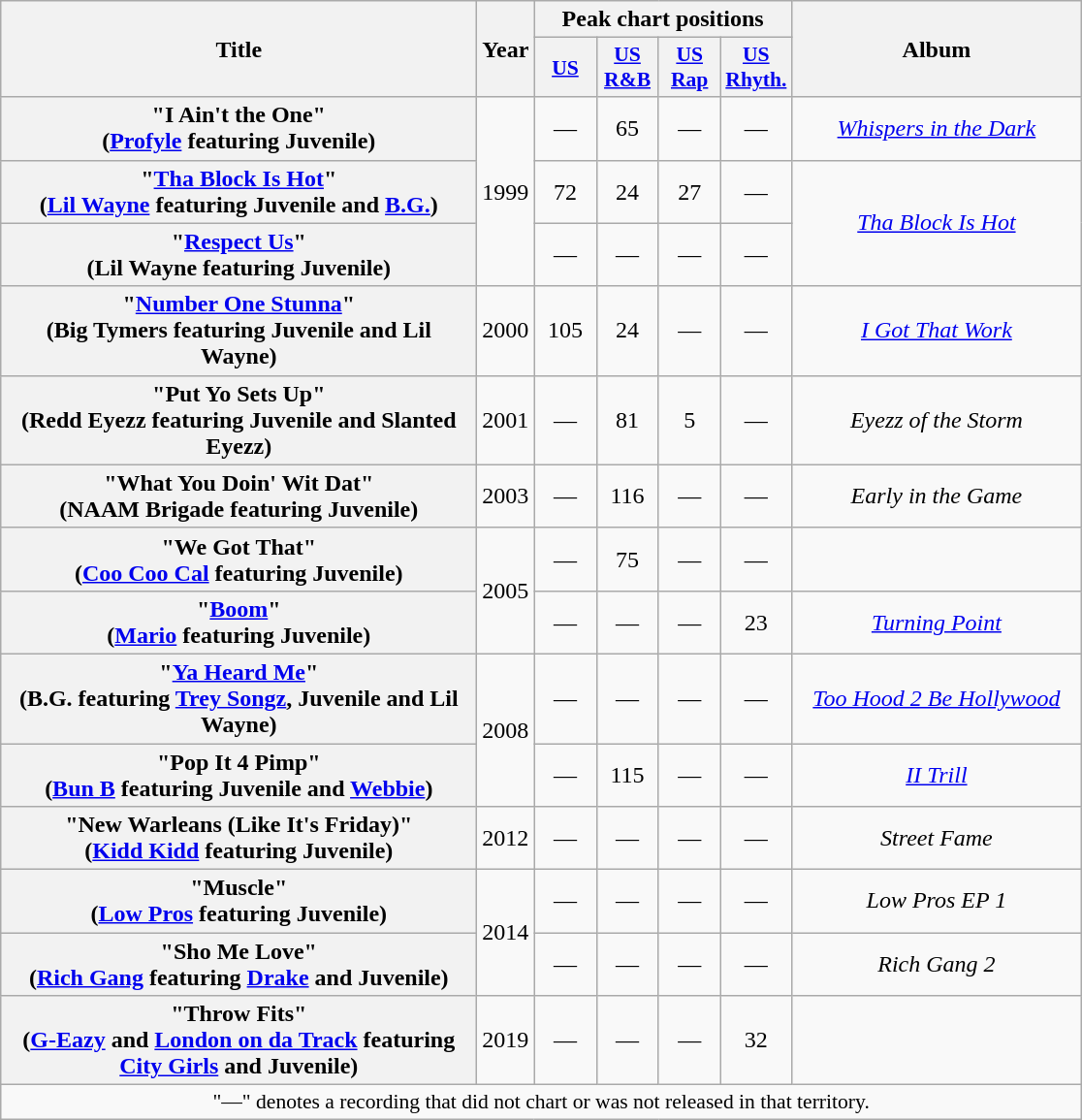<table class="wikitable plainrowheaders" style="text-align:center;">
<tr>
<th scope="col" rowspan="2" style="width:20em;">Title</th>
<th scope="col" rowspan="2" style="width:1em;">Year</th>
<th scope="col" colspan="4">Peak chart positions</th>
<th scope="col" rowspan="2" style="width:12em;">Album</th>
</tr>
<tr>
<th scope="col" style="width:2.5em;font-size:90%;"><a href='#'>US</a><br></th>
<th scope="col" style="width:2.5em;font-size:90%;"><a href='#'>US<br>R&B</a><br></th>
<th scope="col" style="width:2.5em;font-size:90%;"><a href='#'>US<br>Rap</a><br></th>
<th scope="col" style="width:2.5em;font-size:90%;"><a href='#'>US<br>Rhyth.</a><br></th>
</tr>
<tr>
<th scope="row">"I Ain't the One"<br><span>(<a href='#'>Profyle</a> featuring Juvenile)</span></th>
<td rowspan="3">1999</td>
<td>—</td>
<td>65</td>
<td>—</td>
<td>—</td>
<td><em><a href='#'>Whispers in the Dark</a></em></td>
</tr>
<tr>
<th scope="row">"<a href='#'>Tha Block Is Hot</a>"<br><span>(<a href='#'>Lil Wayne</a> featuring Juvenile and <a href='#'>B.G.</a>)</span></th>
<td>72</td>
<td>24</td>
<td>27</td>
<td>—</td>
<td rowspan="2"><em><a href='#'>Tha Block Is Hot</a></em></td>
</tr>
<tr>
<th scope="row">"<a href='#'>Respect Us</a>"<br><span>(Lil Wayne featuring Juvenile)</span></th>
<td>—</td>
<td>—</td>
<td>—</td>
<td>—</td>
</tr>
<tr>
<th scope="row">"<a href='#'>Number One Stunna</a>"<br><span>(Big Tymers featuring Juvenile and Lil Wayne)</span></th>
<td>2000</td>
<td>105</td>
<td>24</td>
<td>—</td>
<td>—</td>
<td><em><a href='#'>I Got That Work</a></em></td>
</tr>
<tr>
<th scope="row">"Put Yo Sets Up"<br><span>(Redd Eyezz featuring Juvenile and Slanted Eyezz)</span></th>
<td>2001</td>
<td>—</td>
<td>81</td>
<td>5</td>
<td>—</td>
<td><em>Eyezz of the Storm</em></td>
</tr>
<tr>
<th scope="row">"What You Doin' Wit Dat"<br><span>(NAAM Brigade featuring Juvenile)</span></th>
<td>2003</td>
<td>—</td>
<td>116</td>
<td>—</td>
<td>—</td>
<td><em>Early in the Game</em></td>
</tr>
<tr>
<th scope="row">"We Got That"<br><span>(<a href='#'>Coo Coo Cal</a> featuring Juvenile)</span></th>
<td rowspan="2">2005</td>
<td>—</td>
<td>75</td>
<td>—</td>
<td>—</td>
<td></td>
</tr>
<tr>
<th scope="row">"<a href='#'>Boom</a>"<br><span>(<a href='#'>Mario</a> featuring Juvenile)</span></th>
<td>—</td>
<td>—</td>
<td>—</td>
<td>23</td>
<td><em><a href='#'>Turning Point</a></em></td>
</tr>
<tr>
<th scope="row">"<a href='#'>Ya Heard Me</a>"<br><span>(B.G. featuring <a href='#'>Trey Songz</a>, Juvenile and Lil Wayne)</span></th>
<td rowspan="2">2008</td>
<td>—</td>
<td>—</td>
<td>—</td>
<td>—</td>
<td><em><a href='#'>Too Hood 2 Be Hollywood</a></em></td>
</tr>
<tr>
<th scope="row">"Pop It 4 Pimp"<br><span>(<a href='#'>Bun B</a> featuring Juvenile and <a href='#'>Webbie</a>)</span></th>
<td>—</td>
<td>115</td>
<td>—</td>
<td>—</td>
<td><em><a href='#'>II Trill</a></em></td>
</tr>
<tr>
<th scope="row">"New Warleans (Like It's Friday)"<br><span>(<a href='#'>Kidd Kidd</a> featuring Juvenile)</span></th>
<td>2012</td>
<td>—</td>
<td>—</td>
<td>—</td>
<td>—</td>
<td><em>Street Fame</em></td>
</tr>
<tr>
<th scope="row">"Muscle"<br><span>(<a href='#'>Low Pros</a> featuring Juvenile)</span></th>
<td rowspan="2">2014</td>
<td>—</td>
<td>—</td>
<td>—</td>
<td>—</td>
<td><em>Low Pros EP 1</em></td>
</tr>
<tr>
<th scope="row">"Sho Me Love"<br><span>(<a href='#'>Rich Gang</a> featuring <a href='#'>Drake</a> and Juvenile)</span></th>
<td>—</td>
<td>—</td>
<td>—</td>
<td>—</td>
<td><em>Rich Gang 2</em></td>
</tr>
<tr>
<th scope="row">"Throw Fits"<br><span>(<a href='#'>G-Eazy</a> and <a href='#'>London on da Track</a> featuring <a href='#'>City Girls</a> and Juvenile)</span></th>
<td>2019</td>
<td>—</td>
<td>—</td>
<td>—</td>
<td>32</td>
<td></td>
</tr>
<tr>
<td colspan="14" style="font-size:90%">"—" denotes a recording that did not chart or was not released in that territory.</td>
</tr>
</table>
